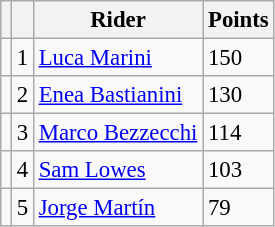<table class="wikitable" style="font-size: 95%;">
<tr>
<th></th>
<th></th>
<th>Rider</th>
<th>Points</th>
</tr>
<tr>
<td></td>
<td align=center>1</td>
<td> <a href='#'>Luca Marini</a></td>
<td align=left>150</td>
</tr>
<tr>
<td></td>
<td align=center>2</td>
<td> <a href='#'>Enea Bastianini</a></td>
<td align=left>130</td>
</tr>
<tr>
<td></td>
<td align=center>3</td>
<td> <a href='#'>Marco Bezzecchi</a></td>
<td align=left>114</td>
</tr>
<tr>
<td></td>
<td align=center>4</td>
<td> <a href='#'>Sam Lowes</a></td>
<td align=left>103</td>
</tr>
<tr>
<td></td>
<td align=center>5</td>
<td> <a href='#'>Jorge Martín</a></td>
<td align=left>79</td>
</tr>
</table>
